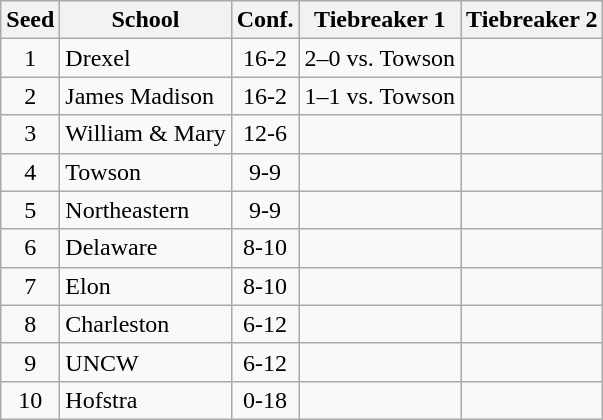<table class="wikitable" style="text-align:center">
<tr>
<th>Seed</th>
<th>School</th>
<th>Conf.</th>
<th>Tiebreaker 1</th>
<th>Tiebreaker 2</th>
</tr>
<tr>
<td>1</td>
<td align=left>Drexel</td>
<td>16-2</td>
<td align=left>2–0 vs. Towson</td>
<td align=left></td>
</tr>
<tr>
<td>2</td>
<td align=left>James Madison</td>
<td>16-2</td>
<td align=left>1–1 vs. Towson</td>
<td align=left></td>
</tr>
<tr>
<td>3</td>
<td align=left>William & Mary</td>
<td>12-6</td>
<td align=left></td>
<td align=left></td>
</tr>
<tr>
<td>4</td>
<td align=left>Towson</td>
<td>9-9</td>
<td align=left></td>
<td align=left></td>
</tr>
<tr>
<td>5</td>
<td align=left>Northeastern</td>
<td>9-9</td>
<td align=left></td>
<td align=left></td>
</tr>
<tr>
<td>6</td>
<td align=left>Delaware</td>
<td>8-10</td>
<td align=left></td>
<td align=left></td>
</tr>
<tr>
<td>7</td>
<td align=left>Elon</td>
<td>8-10</td>
<td align=left></td>
<td align=left></td>
</tr>
<tr>
<td>8</td>
<td align=left>Charleston</td>
<td>6-12</td>
<td align=left></td>
<td align=left></td>
</tr>
<tr>
<td>9</td>
<td align=left>UNCW</td>
<td>6-12</td>
<td align=left></td>
<td align=left></td>
</tr>
<tr>
<td>10</td>
<td align=left>Hofstra</td>
<td>0-18</td>
<td align=left></td>
<td align=left></td>
</tr>
</table>
